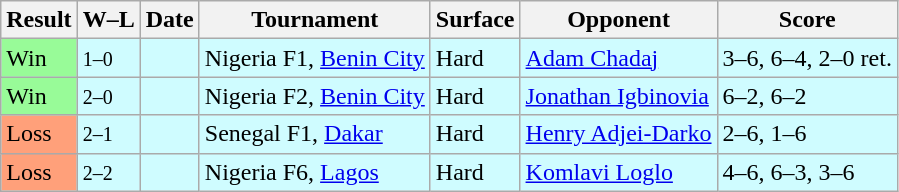<table class="sortable wikitable">
<tr>
<th>Result</th>
<th class="unsortable">W–L</th>
<th>Date</th>
<th>Tournament</th>
<th>Surface</th>
<th>Opponent</th>
<th class="unsortable">Score</th>
</tr>
<tr style="background:#cffcff;">
<td style="background:#98fb98;">Win</td>
<td><small>1–0</small></td>
<td></td>
<td>Nigeria F1, <a href='#'>Benin City</a></td>
<td>Hard</td>
<td> <a href='#'>Adam Chadaj</a></td>
<td>3–6, 6–4, 2–0 ret.</td>
</tr>
<tr style="background:#cffcff;">
<td style="background:#98fb98;">Win</td>
<td><small>2–0</small></td>
<td></td>
<td>Nigeria F2, <a href='#'>Benin City</a></td>
<td>Hard</td>
<td> <a href='#'>Jonathan Igbinovia</a></td>
<td>6–2, 6–2</td>
</tr>
<tr style="background:#cffcff;">
<td style="background:#ffa07a;">Loss</td>
<td><small>2–1</small></td>
<td></td>
<td>Senegal F1, <a href='#'>Dakar</a></td>
<td>Hard</td>
<td> <a href='#'>Henry Adjei-Darko</a></td>
<td>2–6, 1–6</td>
</tr>
<tr style="background:#cffcff;">
<td style="background:#ffa07a;">Loss</td>
<td><small>2–2</small></td>
<td></td>
<td>Nigeria F6, <a href='#'>Lagos</a></td>
<td>Hard</td>
<td> <a href='#'>Komlavi Loglo</a></td>
<td>4–6, 6–3, 3–6</td>
</tr>
</table>
